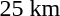<table>
<tr valign="top">
<td>25 km</td>
<td></td>
<td></td>
<td></td>
</tr>
</table>
